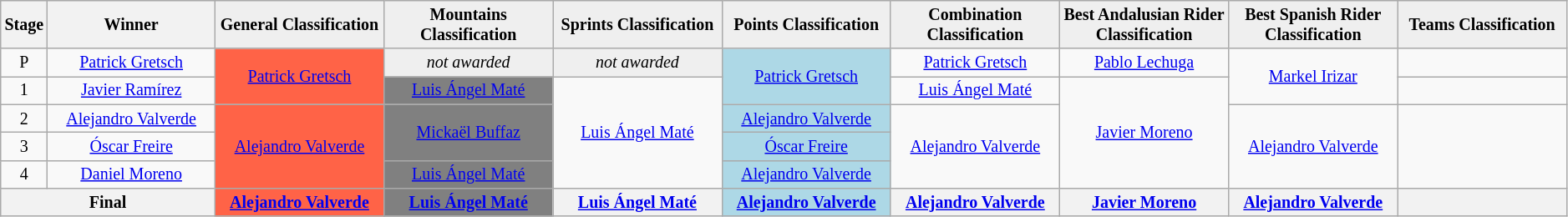<table class="wikitable" style="text-align: center; font-size:smaller;">
<tr style="background:#efefef;">
<th style="width:1%;">Stage</th>
<th style="width:11%;">Winner</th>
<th style="background:#efefef; width:11%;">General Classification<br></th>
<th style="background:#efefef; width:11%;">Mountains Classification<br></th>
<th style="background:#efefef; width:11%;">Sprints Classification<br></th>
<th style="background:#efefef; width:11%;">Points Classification<br></th>
<th style="background:#efefef; width:11%;">Combination Classification</th>
<th style="background:#efefef; width:11%;">Best Andalusian Rider Classification</th>
<th style="background:#efefef; width:11%;">Best Spanish Rider Classification</th>
<th style="background:#efefef; width:11%;">Teams Classification</th>
</tr>
<tr>
<td>P</td>
<td><a href='#'>Patrick Gretsch</a></td>
<td style="background:tomato;" rowspan=2><a href='#'>Patrick Gretsch</a></td>
<td style="background:#EFEFEF;"><em>not awarded</em></td>
<td style="background:#EFEFEF;"><em>not awarded</em></td>
<td style="background:lightblue;" rowspan=2><a href='#'>Patrick Gretsch</a></td>
<td><a href='#'>Patrick Gretsch</a></td>
<td><a href='#'>Pablo Lechuga</a></td>
<td rowspan=2><a href='#'>Markel Irizar</a></td>
<td></td>
</tr>
<tr>
<td>1</td>
<td><a href='#'>Javier Ramírez</a></td>
<td style="background:gray;"><a href='#'>Luis Ángel Maté</a></td>
<td style="background:offwhite;" rowspan=4><a href='#'>Luis Ángel Maté</a></td>
<td><a href='#'>Luis Ángel Maté</a></td>
<td rowspan=4><a href='#'>Javier Moreno</a></td>
<td></td>
</tr>
<tr>
<td>2</td>
<td><a href='#'>Alejandro Valverde</a></td>
<td style="background:tomato;" rowspan=3><a href='#'>Alejandro Valverde</a></td>
<td style="background:gray;" rowspan=2><a href='#'>Mickaël Buffaz</a></td>
<td style="background:lightblue;"><a href='#'>Alejandro Valverde</a></td>
<td rowspan=3><a href='#'>Alejandro Valverde</a></td>
<td rowspan=3><a href='#'>Alejandro Valverde</a></td>
<td rowspan=3></td>
</tr>
<tr>
<td>3</td>
<td><a href='#'>Óscar Freire</a></td>
<td style="background:lightblue;"><a href='#'>Óscar Freire</a></td>
</tr>
<tr>
<td>4</td>
<td><a href='#'>Daniel Moreno</a></td>
<td style="background:gray;"><a href='#'>Luis Ángel Maté</a></td>
<td style="background:lightblue;"><a href='#'>Alejandro Valverde</a></td>
</tr>
<tr>
<th colspan=2><strong>Final</strong></th>
<th style="background:tomato;"><a href='#'>Alejandro Valverde</a></th>
<th style="background:gray;"><a href='#'>Luis Ángel Maté</a></th>
<th style="background:offwhite;"><a href='#'>Luis Ángel Maté</a></th>
<th style="background:lightblue;"><a href='#'>Alejandro Valverde</a></th>
<th><a href='#'>Alejandro Valverde</a></th>
<th><a href='#'>Javier Moreno</a></th>
<th><a href='#'>Alejandro Valverde</a></th>
<th></th>
</tr>
</table>
